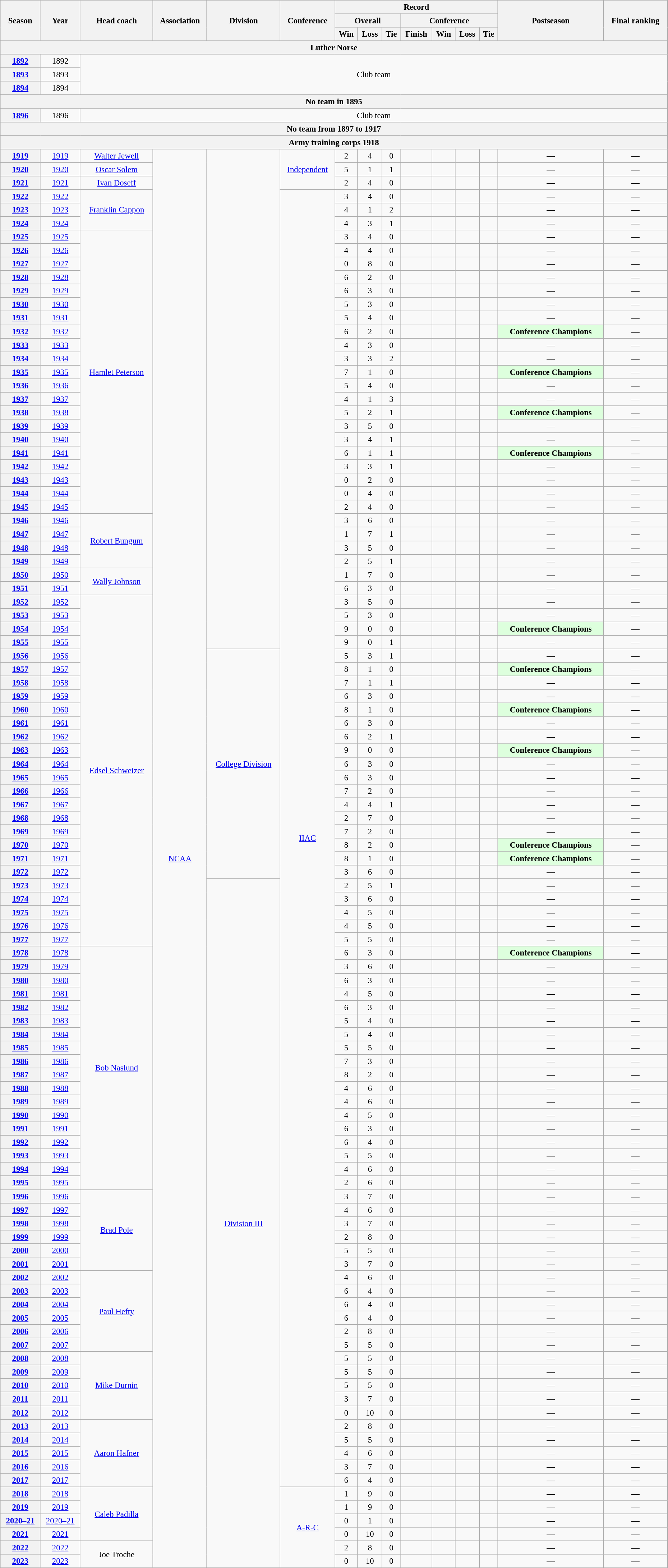<table class="wikitable" style="font-size: 95%; width:98%;text-align:center;">
<tr>
<th rowspan="3">Season</th>
<th rowspan="3">Year</th>
<th rowspan="3">Head coach</th>
<th rowspan="3">Association</th>
<th rowspan="3">Division</th>
<th rowspan="3">Conference</th>
<th colspan="7">Record</th>
<th rowspan="3">Postseason</th>
<th rowspan="3">Final ranking</th>
</tr>
<tr>
<th colspan="3">Overall</th>
<th colspan="4">Conference</th>
</tr>
<tr>
<th>Win</th>
<th>Loss</th>
<th>Tie</th>
<th>Finish</th>
<th>Win</th>
<th>Loss</th>
<th>Tie</th>
</tr>
<tr>
<th colspan=15 style=>Luther Norse</th>
</tr>
<tr>
<th><a href='#'>1892</a></th>
<td>1892</td>
<td colspan="13" rowspan="3">Club team</td>
</tr>
<tr>
<th><a href='#'>1893</a></th>
<td>1893</td>
</tr>
<tr>
<th><a href='#'>1894</a></th>
<td>1894</td>
</tr>
<tr>
<th colspan=15 style=>No team in 1895</th>
</tr>
<tr>
<th><a href='#'>1896</a></th>
<td>1896</td>
<td colspan="13">Club team</td>
</tr>
<tr>
<th colspan=15 style=>No team from 1897 to 1917</th>
</tr>
<tr>
<th colspan=15 style=>Army training corps 1918</th>
</tr>
<tr>
<th><a href='#'>1919</a></th>
<td><a href='#'>1919</a></td>
<td><a href='#'>Walter Jewell</a></td>
<td rowspan="105"><a href='#'>NCAA</a></td>
<td rowspan="37"></td>
<td rowspan="3"><a href='#'>Independent</a></td>
<td>2</td>
<td>4</td>
<td>0</td>
<td></td>
<td></td>
<td></td>
<td></td>
<td>—</td>
<td>—</td>
</tr>
<tr>
<th><a href='#'>1920</a></th>
<td><a href='#'>1920</a></td>
<td><a href='#'>Oscar Solem</a></td>
<td>5</td>
<td>1</td>
<td>1</td>
<td></td>
<td></td>
<td></td>
<td></td>
<td>—</td>
<td>—</td>
</tr>
<tr>
<th><a href='#'>1921</a></th>
<td><a href='#'>1921</a></td>
<td><a href='#'>Ivan Doseff</a></td>
<td>2</td>
<td>4</td>
<td>0</td>
<td></td>
<td></td>
<td></td>
<td></td>
<td>—</td>
<td>—</td>
</tr>
<tr>
<th><a href='#'>1922</a></th>
<td><a href='#'>1922</a></td>
<td rowspan="3"><a href='#'>Franklin Cappon</a></td>
<td rowspan="96"><a href='#'>IIAC</a></td>
<td>3</td>
<td>4</td>
<td>0</td>
<td></td>
<td></td>
<td></td>
<td></td>
<td>—</td>
<td>—</td>
</tr>
<tr>
<th><a href='#'>1923</a></th>
<td><a href='#'>1923</a></td>
<td>4</td>
<td>1</td>
<td>2</td>
<td></td>
<td></td>
<td></td>
<td></td>
<td>—</td>
<td>—</td>
</tr>
<tr>
<th><a href='#'>1924</a></th>
<td><a href='#'>1924</a></td>
<td>4</td>
<td>3</td>
<td>1</td>
<td></td>
<td></td>
<td></td>
<td></td>
<td>—</td>
<td>—</td>
</tr>
<tr>
<th><a href='#'>1925</a></th>
<td><a href='#'>1925</a></td>
<td rowspan="21"><a href='#'>Hamlet Peterson</a></td>
<td>3</td>
<td>4</td>
<td>0</td>
<td></td>
<td></td>
<td></td>
<td></td>
<td>—</td>
<td>—</td>
</tr>
<tr>
<th><a href='#'>1926</a></th>
<td><a href='#'>1926</a></td>
<td>4</td>
<td>4</td>
<td>0</td>
<td></td>
<td></td>
<td></td>
<td></td>
<td>—</td>
<td>—</td>
</tr>
<tr>
<th><a href='#'>1927</a></th>
<td><a href='#'>1927</a></td>
<td>0</td>
<td>8</td>
<td>0</td>
<td></td>
<td></td>
<td></td>
<td></td>
<td>—</td>
<td>—</td>
</tr>
<tr>
<th><a href='#'>1928</a></th>
<td><a href='#'>1928</a></td>
<td>6</td>
<td>2</td>
<td>0</td>
<td></td>
<td></td>
<td></td>
<td></td>
<td>—</td>
<td>—</td>
</tr>
<tr>
<th><a href='#'>1929</a></th>
<td><a href='#'>1929</a></td>
<td>6</td>
<td>3</td>
<td>0</td>
<td></td>
<td></td>
<td></td>
<td></td>
<td>—</td>
<td>—</td>
</tr>
<tr>
<th><a href='#'>1930</a></th>
<td><a href='#'>1930</a></td>
<td>5</td>
<td>3</td>
<td>0</td>
<td></td>
<td></td>
<td></td>
<td></td>
<td>—</td>
<td>—</td>
</tr>
<tr>
<th><a href='#'>1931</a></th>
<td><a href='#'>1931</a></td>
<td>5</td>
<td>4</td>
<td>0</td>
<td></td>
<td></td>
<td></td>
<td></td>
<td>—</td>
<td>—</td>
</tr>
<tr>
<th><a href='#'>1932</a></th>
<td><a href='#'>1932</a></td>
<td>6</td>
<td>2</td>
<td>0</td>
<td></td>
<td></td>
<td></td>
<td></td>
<td bgcolor="#ddffdd"><strong>Conference Champions</strong></td>
<td>—</td>
</tr>
<tr>
<th><a href='#'>1933</a></th>
<td><a href='#'>1933</a></td>
<td>4</td>
<td>3</td>
<td>0</td>
<td></td>
<td></td>
<td></td>
<td></td>
<td>—</td>
<td>—</td>
</tr>
<tr>
<th><a href='#'>1934</a></th>
<td><a href='#'>1934</a></td>
<td>3</td>
<td>3</td>
<td>2</td>
<td></td>
<td></td>
<td></td>
<td></td>
<td>—</td>
<td>—</td>
</tr>
<tr>
<th><a href='#'>1935</a></th>
<td><a href='#'>1935</a></td>
<td>7</td>
<td>1</td>
<td>0</td>
<td></td>
<td></td>
<td></td>
<td></td>
<td bgcolor="#ddffdd"><strong>Conference Champions</strong></td>
<td>—</td>
</tr>
<tr>
<th><a href='#'>1936</a></th>
<td><a href='#'>1936</a></td>
<td>5</td>
<td>4</td>
<td>0</td>
<td></td>
<td></td>
<td></td>
<td></td>
<td>—</td>
<td>—</td>
</tr>
<tr>
<th><a href='#'>1937</a></th>
<td><a href='#'>1937</a></td>
<td>4</td>
<td>1</td>
<td>3</td>
<td></td>
<td></td>
<td></td>
<td></td>
<td>—</td>
<td>—</td>
</tr>
<tr>
<th><a href='#'>1938</a></th>
<td><a href='#'>1938</a></td>
<td>5</td>
<td>2</td>
<td>1</td>
<td></td>
<td></td>
<td></td>
<td></td>
<td bgcolor="#ddffdd"><strong>Conference Champions</strong></td>
<td>—</td>
</tr>
<tr>
<th><a href='#'>1939</a></th>
<td><a href='#'>1939</a></td>
<td>3</td>
<td>5</td>
<td>0</td>
<td></td>
<td></td>
<td></td>
<td></td>
<td>—</td>
<td>—</td>
</tr>
<tr>
<th><a href='#'>1940</a></th>
<td><a href='#'>1940</a></td>
<td>3</td>
<td>4</td>
<td>1</td>
<td></td>
<td></td>
<td></td>
<td></td>
<td>—</td>
<td>—</td>
</tr>
<tr>
<th><a href='#'>1941</a></th>
<td><a href='#'>1941</a></td>
<td>6</td>
<td>1</td>
<td>1</td>
<td></td>
<td></td>
<td></td>
<td></td>
<td bgcolor="#ddffdd"><strong>Conference Champions</strong></td>
<td>—</td>
</tr>
<tr>
<th><a href='#'>1942</a></th>
<td><a href='#'>1942</a></td>
<td>3</td>
<td>3</td>
<td>1</td>
<td></td>
<td></td>
<td></td>
<td></td>
<td>—</td>
<td>—</td>
</tr>
<tr>
<th><a href='#'>1943</a></th>
<td><a href='#'>1943</a></td>
<td>0</td>
<td>2</td>
<td>0</td>
<td></td>
<td></td>
<td></td>
<td></td>
<td>—</td>
<td>—</td>
</tr>
<tr>
<th><a href='#'>1944</a></th>
<td><a href='#'>1944</a></td>
<td>0</td>
<td>4</td>
<td>0</td>
<td></td>
<td></td>
<td></td>
<td></td>
<td>—</td>
<td>—</td>
</tr>
<tr>
<th><a href='#'>1945</a></th>
<td><a href='#'>1945</a></td>
<td>2</td>
<td>4</td>
<td>0</td>
<td></td>
<td></td>
<td></td>
<td></td>
<td>—</td>
<td>—</td>
</tr>
<tr>
<th><a href='#'>1946</a></th>
<td><a href='#'>1946</a></td>
<td rowspan="4"><a href='#'>Robert Bungum</a></td>
<td>3</td>
<td>6</td>
<td>0</td>
<td></td>
<td></td>
<td></td>
<td></td>
<td>—</td>
<td>—</td>
</tr>
<tr>
<th><a href='#'>1947</a></th>
<td><a href='#'>1947</a></td>
<td>1</td>
<td>7</td>
<td>1</td>
<td></td>
<td></td>
<td></td>
<td></td>
<td>—</td>
<td>—</td>
</tr>
<tr>
<th><a href='#'>1948</a></th>
<td><a href='#'>1948</a></td>
<td>3</td>
<td>5</td>
<td>0</td>
<td></td>
<td></td>
<td></td>
<td></td>
<td>—</td>
<td>—</td>
</tr>
<tr>
<th><a href='#'>1949</a></th>
<td><a href='#'>1949</a></td>
<td>2</td>
<td>5</td>
<td>1</td>
<td></td>
<td></td>
<td></td>
<td></td>
<td>—</td>
<td>—</td>
</tr>
<tr>
<th><a href='#'>1950</a></th>
<td><a href='#'>1950</a></td>
<td rowspan="2"><a href='#'>Wally Johnson</a></td>
<td>1</td>
<td>7</td>
<td>0</td>
<td></td>
<td></td>
<td></td>
<td></td>
<td>—</td>
<td>—</td>
</tr>
<tr>
<th><a href='#'>1951</a></th>
<td><a href='#'>1951</a></td>
<td>6</td>
<td>3</td>
<td>0</td>
<td></td>
<td></td>
<td></td>
<td></td>
<td>—</td>
<td>—</td>
</tr>
<tr>
<th><a href='#'>1952</a></th>
<td><a href='#'>1952</a></td>
<td rowspan="26"><a href='#'>Edsel Schweizer</a></td>
<td>3</td>
<td>5</td>
<td>0</td>
<td></td>
<td></td>
<td></td>
<td></td>
<td>—</td>
<td>—</td>
</tr>
<tr>
<th><a href='#'>1953</a></th>
<td><a href='#'>1953</a></td>
<td>5</td>
<td>3</td>
<td>0</td>
<td></td>
<td></td>
<td></td>
<td></td>
<td>—</td>
<td>—</td>
</tr>
<tr>
<th><a href='#'>1954</a></th>
<td><a href='#'>1954</a></td>
<td>9</td>
<td>0</td>
<td>0</td>
<td></td>
<td></td>
<td></td>
<td></td>
<td bgcolor="#ddffdd"><strong>Conference Champions</strong></td>
<td>—</td>
</tr>
<tr>
<th><a href='#'>1955</a></th>
<td><a href='#'>1955</a></td>
<td>9</td>
<td>0</td>
<td>1</td>
<td></td>
<td></td>
<td></td>
<td></td>
<td>—</td>
<td>—</td>
</tr>
<tr>
<th><a href='#'>1956</a></th>
<td><a href='#'>1956</a></td>
<td rowspan="17"><a href='#'>College Division</a></td>
<td>5</td>
<td>3</td>
<td>1</td>
<td></td>
<td></td>
<td></td>
<td></td>
<td>—</td>
<td>—</td>
</tr>
<tr>
<th><a href='#'>1957</a></th>
<td><a href='#'>1957</a></td>
<td>8</td>
<td>1</td>
<td>0</td>
<td></td>
<td></td>
<td></td>
<td></td>
<td bgcolor="#ddffdd"><strong>Conference Champions</strong></td>
<td>—</td>
</tr>
<tr>
<th><a href='#'>1958</a></th>
<td><a href='#'>1958</a></td>
<td>7</td>
<td>1</td>
<td>1</td>
<td></td>
<td></td>
<td></td>
<td></td>
<td>—</td>
<td>—</td>
</tr>
<tr>
<th><a href='#'>1959</a></th>
<td><a href='#'>1959</a></td>
<td>6</td>
<td>3</td>
<td>0</td>
<td></td>
<td></td>
<td></td>
<td></td>
<td>—</td>
<td>—</td>
</tr>
<tr>
<th><a href='#'>1960</a></th>
<td><a href='#'>1960</a></td>
<td>8</td>
<td>1</td>
<td>0</td>
<td></td>
<td></td>
<td></td>
<td></td>
<td bgcolor="#ddffdd"><strong>Conference Champions</strong></td>
<td>—</td>
</tr>
<tr>
<th><a href='#'>1961</a></th>
<td><a href='#'>1961</a></td>
<td>6</td>
<td>3</td>
<td>0</td>
<td></td>
<td></td>
<td></td>
<td></td>
<td>—</td>
<td>—</td>
</tr>
<tr>
<th><a href='#'>1962</a></th>
<td><a href='#'>1962</a></td>
<td>6</td>
<td>2</td>
<td>1</td>
<td></td>
<td></td>
<td></td>
<td></td>
<td>—</td>
<td>—</td>
</tr>
<tr>
<th><a href='#'>1963</a></th>
<td><a href='#'>1963</a></td>
<td>9</td>
<td>0</td>
<td>0</td>
<td></td>
<td></td>
<td></td>
<td></td>
<td bgcolor="#ddffdd"><strong>Conference Champions</strong></td>
<td>—</td>
</tr>
<tr>
<th><a href='#'>1964</a></th>
<td><a href='#'>1964</a></td>
<td>6</td>
<td>3</td>
<td>0</td>
<td></td>
<td></td>
<td></td>
<td></td>
<td>—</td>
<td>—</td>
</tr>
<tr>
<th><a href='#'>1965</a></th>
<td><a href='#'>1965</a></td>
<td>6</td>
<td>3</td>
<td>0</td>
<td></td>
<td></td>
<td></td>
<td></td>
<td>—</td>
<td>—</td>
</tr>
<tr>
<th><a href='#'>1966</a></th>
<td><a href='#'>1966</a></td>
<td>7</td>
<td>2</td>
<td>0</td>
<td></td>
<td></td>
<td></td>
<td></td>
<td>—</td>
<td>—</td>
</tr>
<tr>
<th><a href='#'>1967</a></th>
<td><a href='#'>1967</a></td>
<td>4</td>
<td>4</td>
<td>1</td>
<td></td>
<td></td>
<td></td>
<td></td>
<td>—</td>
<td>—</td>
</tr>
<tr>
<th><a href='#'>1968</a></th>
<td><a href='#'>1968</a></td>
<td>2</td>
<td>7</td>
<td>0</td>
<td></td>
<td></td>
<td></td>
<td></td>
<td>—</td>
<td>—</td>
</tr>
<tr>
<th><a href='#'>1969</a></th>
<td><a href='#'>1969</a></td>
<td>7</td>
<td>2</td>
<td>0</td>
<td></td>
<td></td>
<td></td>
<td></td>
<td>—</td>
<td>—</td>
</tr>
<tr>
<th><a href='#'>1970</a></th>
<td><a href='#'>1970</a></td>
<td>8</td>
<td>2</td>
<td>0</td>
<td></td>
<td></td>
<td></td>
<td></td>
<td bgcolor="#ddffdd"><strong>Conference Champions</strong></td>
<td>—</td>
</tr>
<tr>
<th><a href='#'>1971</a></th>
<td><a href='#'>1971</a></td>
<td>8</td>
<td>1</td>
<td>0</td>
<td></td>
<td></td>
<td></td>
<td></td>
<td bgcolor="#ddffdd"><strong>Conference Champions</strong></td>
<td>—</td>
</tr>
<tr>
<th><a href='#'>1972</a></th>
<td><a href='#'>1972</a></td>
<td>3</td>
<td>6</td>
<td>0</td>
<td></td>
<td></td>
<td></td>
<td></td>
<td>—</td>
<td>—</td>
</tr>
<tr>
<th><a href='#'>1973</a></th>
<td><a href='#'>1973</a></td>
<td rowspan="51"><a href='#'>Division III</a></td>
<td>2</td>
<td>5</td>
<td>1</td>
<td></td>
<td></td>
<td></td>
<td></td>
<td>—</td>
<td>—</td>
</tr>
<tr>
<th><a href='#'>1974</a></th>
<td><a href='#'>1974</a></td>
<td>3</td>
<td>6</td>
<td>0</td>
<td></td>
<td></td>
<td></td>
<td></td>
<td>—</td>
<td>—</td>
</tr>
<tr>
<th><a href='#'>1975</a></th>
<td><a href='#'>1975</a></td>
<td>4</td>
<td>5</td>
<td>0</td>
<td></td>
<td></td>
<td></td>
<td></td>
<td>—</td>
<td>—</td>
</tr>
<tr>
<th><a href='#'>1976</a></th>
<td><a href='#'>1976</a></td>
<td>4</td>
<td>5</td>
<td>0</td>
<td></td>
<td></td>
<td></td>
<td></td>
<td>—</td>
<td>—</td>
</tr>
<tr>
<th><a href='#'>1977</a></th>
<td><a href='#'>1977</a></td>
<td>5</td>
<td>5</td>
<td>0</td>
<td></td>
<td></td>
<td></td>
<td></td>
<td>—</td>
<td>—</td>
</tr>
<tr>
<th><a href='#'>1978</a></th>
<td><a href='#'>1978</a></td>
<td rowspan="18"><a href='#'>Bob Naslund</a></td>
<td>6</td>
<td>3</td>
<td>0</td>
<td></td>
<td></td>
<td></td>
<td></td>
<td bgcolor="#ddffdd"><strong>Conference Champions</strong></td>
<td>—</td>
</tr>
<tr>
<th><a href='#'>1979</a></th>
<td><a href='#'>1979</a></td>
<td>3</td>
<td>6</td>
<td>0</td>
<td></td>
<td></td>
<td></td>
<td></td>
<td>—</td>
<td>—</td>
</tr>
<tr>
<th><a href='#'>1980</a></th>
<td><a href='#'>1980</a></td>
<td>6</td>
<td>3</td>
<td>0</td>
<td></td>
<td></td>
<td></td>
<td></td>
<td>—</td>
<td>—</td>
</tr>
<tr>
<th><a href='#'>1981</a></th>
<td><a href='#'>1981</a></td>
<td>4</td>
<td>5</td>
<td>0</td>
<td></td>
<td></td>
<td></td>
<td></td>
<td>—</td>
<td>—</td>
</tr>
<tr>
<th><a href='#'>1982</a></th>
<td><a href='#'>1982</a></td>
<td>6</td>
<td>3</td>
<td>0</td>
<td></td>
<td></td>
<td></td>
<td></td>
<td>—</td>
<td>—</td>
</tr>
<tr>
<th><a href='#'>1983</a></th>
<td><a href='#'>1983</a></td>
<td>5</td>
<td>4</td>
<td>0</td>
<td></td>
<td></td>
<td></td>
<td></td>
<td>—</td>
<td>—</td>
</tr>
<tr>
<th><a href='#'>1984</a></th>
<td><a href='#'>1984</a></td>
<td>5</td>
<td>4</td>
<td>0</td>
<td></td>
<td></td>
<td></td>
<td></td>
<td>—</td>
<td>—</td>
</tr>
<tr>
<th><a href='#'>1985</a></th>
<td><a href='#'>1985</a></td>
<td>5</td>
<td>5</td>
<td>0</td>
<td></td>
<td></td>
<td></td>
<td></td>
<td>—</td>
<td>—</td>
</tr>
<tr>
<th><a href='#'>1986</a></th>
<td><a href='#'>1986</a></td>
<td>7</td>
<td>3</td>
<td>0</td>
<td></td>
<td></td>
<td></td>
<td></td>
<td>—</td>
<td>—</td>
</tr>
<tr>
<th><a href='#'>1987</a></th>
<td><a href='#'>1987</a></td>
<td>8</td>
<td>2</td>
<td>0</td>
<td></td>
<td></td>
<td></td>
<td></td>
<td>—</td>
<td>—</td>
</tr>
<tr>
<th><a href='#'>1988</a></th>
<td><a href='#'>1988</a></td>
<td>4</td>
<td>6</td>
<td>0</td>
<td></td>
<td></td>
<td></td>
<td></td>
<td>—</td>
<td>—</td>
</tr>
<tr>
<th><a href='#'>1989</a></th>
<td><a href='#'>1989</a></td>
<td>4</td>
<td>6</td>
<td>0</td>
<td></td>
<td></td>
<td></td>
<td></td>
<td>—</td>
<td>—</td>
</tr>
<tr>
<th><a href='#'>1990</a></th>
<td><a href='#'>1990</a></td>
<td>4</td>
<td>5</td>
<td>0</td>
<td></td>
<td></td>
<td></td>
<td></td>
<td>—</td>
<td>—</td>
</tr>
<tr>
<th><a href='#'>1991</a></th>
<td><a href='#'>1991</a></td>
<td>6</td>
<td>3</td>
<td>0</td>
<td></td>
<td></td>
<td></td>
<td></td>
<td>—</td>
<td>—</td>
</tr>
<tr>
<th><a href='#'>1992</a></th>
<td><a href='#'>1992</a></td>
<td>6</td>
<td>4</td>
<td>0</td>
<td></td>
<td></td>
<td></td>
<td></td>
<td>—</td>
<td>—</td>
</tr>
<tr>
<th><a href='#'>1993</a></th>
<td><a href='#'>1993</a></td>
<td>5</td>
<td>5</td>
<td>0</td>
<td></td>
<td></td>
<td></td>
<td></td>
<td>—</td>
<td>—</td>
</tr>
<tr>
<th><a href='#'>1994</a></th>
<td><a href='#'>1994</a></td>
<td>4</td>
<td>6</td>
<td>0</td>
<td></td>
<td></td>
<td></td>
<td></td>
<td>—</td>
<td>—</td>
</tr>
<tr>
<th><a href='#'>1995</a></th>
<td><a href='#'>1995</a></td>
<td>2</td>
<td>6</td>
<td>0</td>
<td></td>
<td></td>
<td></td>
<td></td>
<td>—</td>
<td>—</td>
</tr>
<tr>
<th><a href='#'>1996</a></th>
<td><a href='#'>1996</a></td>
<td rowspan="6"><a href='#'>Brad Pole</a></td>
<td>3</td>
<td>7</td>
<td>0</td>
<td></td>
<td></td>
<td></td>
<td></td>
<td>—</td>
<td>—</td>
</tr>
<tr>
<th><a href='#'>1997</a></th>
<td><a href='#'>1997</a></td>
<td>4</td>
<td>6</td>
<td>0</td>
<td></td>
<td></td>
<td></td>
<td></td>
<td>—</td>
<td>—</td>
</tr>
<tr>
<th><a href='#'>1998</a></th>
<td><a href='#'>1998</a></td>
<td>3</td>
<td>7</td>
<td>0</td>
<td></td>
<td></td>
<td></td>
<td></td>
<td>—</td>
<td>—</td>
</tr>
<tr>
<th><a href='#'>1999</a></th>
<td><a href='#'>1999</a></td>
<td>2</td>
<td>8</td>
<td>0</td>
<td></td>
<td></td>
<td></td>
<td></td>
<td>—</td>
<td>—</td>
</tr>
<tr>
<th><a href='#'>2000</a></th>
<td><a href='#'>2000</a></td>
<td>5</td>
<td>5</td>
<td>0</td>
<td></td>
<td></td>
<td></td>
<td></td>
<td>—</td>
<td>—</td>
</tr>
<tr>
<th><a href='#'>2001</a></th>
<td><a href='#'>2001</a></td>
<td>3</td>
<td>7</td>
<td>0</td>
<td></td>
<td></td>
<td></td>
<td></td>
<td>—</td>
<td>—</td>
</tr>
<tr>
<th><a href='#'>2002</a></th>
<td><a href='#'>2002</a></td>
<td rowspan="6"><a href='#'>Paul Hefty</a></td>
<td>4</td>
<td>6</td>
<td>0</td>
<td></td>
<td></td>
<td></td>
<td></td>
<td>—</td>
<td>—</td>
</tr>
<tr>
<th><a href='#'>2003</a></th>
<td><a href='#'>2003</a></td>
<td>6</td>
<td>4</td>
<td>0</td>
<td></td>
<td></td>
<td></td>
<td></td>
<td>—</td>
<td>—</td>
</tr>
<tr>
<th><a href='#'>2004</a></th>
<td><a href='#'>2004</a></td>
<td>6</td>
<td>4</td>
<td>0</td>
<td></td>
<td></td>
<td></td>
<td></td>
<td>—</td>
<td>—</td>
</tr>
<tr>
<th><a href='#'>2005</a></th>
<td><a href='#'>2005</a></td>
<td>6</td>
<td>4</td>
<td>0</td>
<td></td>
<td></td>
<td></td>
<td></td>
<td>—</td>
<td>—</td>
</tr>
<tr>
<th><a href='#'>2006</a></th>
<td><a href='#'>2006</a></td>
<td>2</td>
<td>8</td>
<td>0</td>
<td></td>
<td></td>
<td></td>
<td></td>
<td>—</td>
<td>—</td>
</tr>
<tr>
<th><a href='#'>2007</a></th>
<td><a href='#'>2007</a></td>
<td>5</td>
<td>5</td>
<td>0</td>
<td></td>
<td></td>
<td></td>
<td></td>
<td>—</td>
<td>—</td>
</tr>
<tr>
<th><a href='#'>2008</a></th>
<td><a href='#'>2008</a></td>
<td rowspan="5"><a href='#'>Mike Durnin</a></td>
<td>5</td>
<td>5</td>
<td>0</td>
<td></td>
<td></td>
<td></td>
<td></td>
<td>—</td>
<td>—</td>
</tr>
<tr>
<th><a href='#'>2009</a></th>
<td><a href='#'>2009</a></td>
<td>5</td>
<td>5</td>
<td>0</td>
<td></td>
<td></td>
<td></td>
<td></td>
<td>—</td>
<td>—</td>
</tr>
<tr>
<th><a href='#'>2010</a></th>
<td><a href='#'>2010</a></td>
<td>5</td>
<td>5</td>
<td>0</td>
<td></td>
<td></td>
<td></td>
<td></td>
<td>—</td>
<td>—</td>
</tr>
<tr>
<th><a href='#'>2011</a></th>
<td><a href='#'>2011</a></td>
<td>3</td>
<td>7</td>
<td>0</td>
<td></td>
<td></td>
<td></td>
<td></td>
<td>—</td>
<td>—</td>
</tr>
<tr>
<th><a href='#'>2012</a></th>
<td><a href='#'>2012</a></td>
<td>0</td>
<td>10</td>
<td>0</td>
<td></td>
<td></td>
<td></td>
<td></td>
<td>—</td>
<td>—</td>
</tr>
<tr>
<th><a href='#'>2013</a></th>
<td><a href='#'>2013</a></td>
<td rowspan="5"><a href='#'>Aaron Hafner</a></td>
<td>2</td>
<td>8</td>
<td>0</td>
<td></td>
<td></td>
<td></td>
<td></td>
<td>—</td>
<td>—</td>
</tr>
<tr>
<th><a href='#'>2014</a></th>
<td><a href='#'>2014</a></td>
<td>5</td>
<td>5</td>
<td>0</td>
<td></td>
<td></td>
<td></td>
<td></td>
<td>—</td>
<td>—</td>
</tr>
<tr>
<th><a href='#'>2015</a></th>
<td><a href='#'>2015</a></td>
<td>4</td>
<td>6</td>
<td>0</td>
<td></td>
<td></td>
<td></td>
<td></td>
<td>—</td>
<td>—</td>
</tr>
<tr>
<th><a href='#'>2016</a></th>
<td><a href='#'>2016</a></td>
<td>3</td>
<td>7</td>
<td>0</td>
<td></td>
<td></td>
<td></td>
<td></td>
<td>—</td>
<td>—</td>
</tr>
<tr>
<th><a href='#'>2017</a></th>
<td><a href='#'>2017</a></td>
<td>6</td>
<td>4</td>
<td>0</td>
<td></td>
<td></td>
<td></td>
<td></td>
<td>—</td>
<td>—</td>
</tr>
<tr>
<th><a href='#'>2018</a></th>
<td><a href='#'>2018</a></td>
<td rowspan="4"><a href='#'>Caleb Padilla</a></td>
<td rowspan="6"><a href='#'>A-R-C</a></td>
<td>1</td>
<td>9</td>
<td>0</td>
<td></td>
<td></td>
<td></td>
<td></td>
<td>—</td>
<td>—</td>
</tr>
<tr>
<th><a href='#'>2019</a></th>
<td><a href='#'>2019</a></td>
<td>1</td>
<td>9</td>
<td>0</td>
<td></td>
<td></td>
<td></td>
<td></td>
<td>—</td>
<td>—</td>
</tr>
<tr>
<th><a href='#'>2020–21</a></th>
<td><a href='#'>2020–21</a></td>
<td>0</td>
<td>1</td>
<td>0</td>
<td></td>
<td></td>
<td></td>
<td></td>
<td>—</td>
<td>—</td>
</tr>
<tr>
<th><a href='#'>2021</a></th>
<td><a href='#'>2021</a></td>
<td>0</td>
<td>10</td>
<td>0</td>
<td></td>
<td></td>
<td></td>
<td></td>
<td>—</td>
<td>—</td>
</tr>
<tr>
<th><a href='#'>2022</a></th>
<td><a href='#'>2022</a></td>
<td rowspan="2">Joe Troche</td>
<td>2</td>
<td>8</td>
<td>0</td>
<td></td>
<td></td>
<td></td>
<td></td>
<td>—</td>
<td>—</td>
</tr>
<tr>
<th><a href='#'>2023</a></th>
<td><a href='#'>2023</a></td>
<td>0</td>
<td>10</td>
<td>0</td>
<td></td>
<td></td>
<td></td>
<td></td>
<td>—</td>
<td>—</td>
</tr>
</table>
